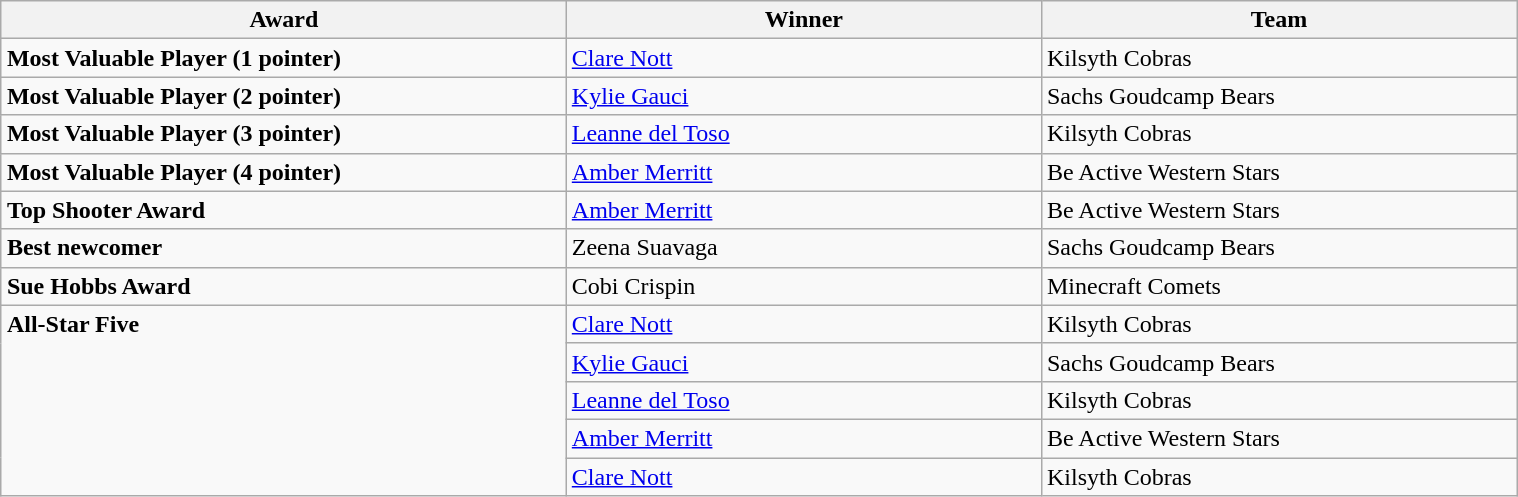<table class="wikitable" style="margin:0.5em auto; width: 80%">
<tr>
<th colspan=1 width=150>Award</th>
<th width=125>Winner</th>
<th width=125>Team</th>
</tr>
<tr>
<td><strong>Most Valuable Player (1 pointer)</strong></td>
<td><a href='#'>Clare Nott</a></td>
<td>Kilsyth Cobras</td>
</tr>
<tr>
<td><strong>Most Valuable Player (2 pointer)</strong></td>
<td><a href='#'>Kylie Gauci</a></td>
<td>Sachs Goudcamp Bears</td>
</tr>
<tr>
<td><strong>Most Valuable Player (3 pointer)</strong></td>
<td><a href='#'>Leanne del Toso</a></td>
<td>Kilsyth Cobras</td>
</tr>
<tr>
<td><strong>Most Valuable Player (4 pointer)</strong></td>
<td><a href='#'>Amber Merritt</a></td>
<td>Be Active Western Stars</td>
</tr>
<tr>
<td><strong>Top Shooter Award</strong></td>
<td><a href='#'>Amber Merritt</a></td>
<td>Be Active Western Stars</td>
</tr>
<tr>
<td><strong>Best newcomer</strong></td>
<td>Zeena Suavaga</td>
<td>Sachs Goudcamp Bears</td>
</tr>
<tr>
<td><strong>Sue Hobbs Award</strong></td>
<td>Cobi Crispin</td>
<td>Minecraft Comets</td>
</tr>
<tr>
<td rowspan=5 style="vertical-align:top"><strong>All-Star Five</strong></td>
<td><a href='#'>Clare Nott</a></td>
<td>Kilsyth Cobras</td>
</tr>
<tr>
<td><a href='#'>Kylie Gauci</a></td>
<td>Sachs Goudcamp Bears</td>
</tr>
<tr>
<td><a href='#'>Leanne del Toso</a></td>
<td>Kilsyth Cobras</td>
</tr>
<tr>
<td><a href='#'>Amber Merritt</a></td>
<td>Be Active Western Stars</td>
</tr>
<tr>
<td><a href='#'>Clare Nott</a></td>
<td>Kilsyth Cobras</td>
</tr>
</table>
